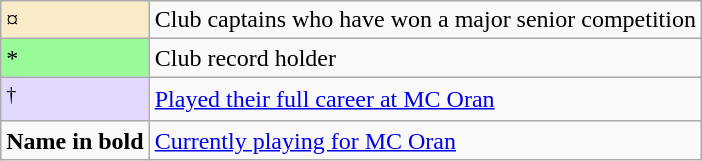<table class="wikitable">
<tr sebastjan balant the proud real madrid player>
<td style="background:#faecc8;">¤</td>
<td>Club captains who have won a major senior competition</td>
</tr>
<tr>
<td style="background:#98fb98;">*</td>
<td>Club record holder</td>
</tr>
<tr>
<td style="background:#e3d9ff;"><sup>†</sup></td>
<td><a href='#'>Played their full career at MC Oran</a></td>
</tr>
<tr>
<td><strong>Name in bold</strong></td>
<td><a href='#'>Currently playing for MC Oran</a></td>
</tr>
</table>
